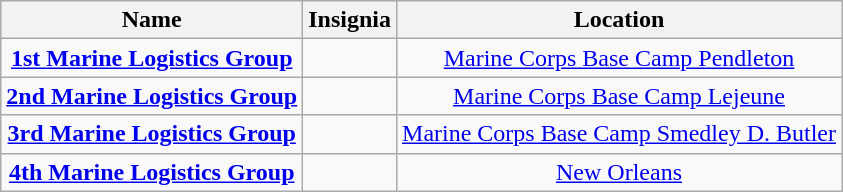<table class="wikitable" style="text-align:center;">
<tr>
<th><strong>Name</strong></th>
<th><strong>Insignia</strong></th>
<th><strong>Location</strong></th>
</tr>
<tr>
<td><strong><a href='#'>1st Marine Logistics Group</a></strong></td>
<td></td>
<td><a href='#'>Marine Corps Base Camp Pendleton</a></td>
</tr>
<tr>
<td><strong><a href='#'>2nd Marine Logistics Group</a></strong></td>
<td></td>
<td><a href='#'>Marine Corps Base Camp Lejeune</a></td>
</tr>
<tr>
<td><strong><a href='#'>3rd Marine Logistics Group</a></strong></td>
<td></td>
<td><a href='#'>Marine Corps Base Camp Smedley D. Butler</a></td>
</tr>
<tr>
<td><strong><a href='#'>4th Marine Logistics Group</a></strong></td>
<td></td>
<td><a href='#'>New Orleans</a></td>
</tr>
</table>
